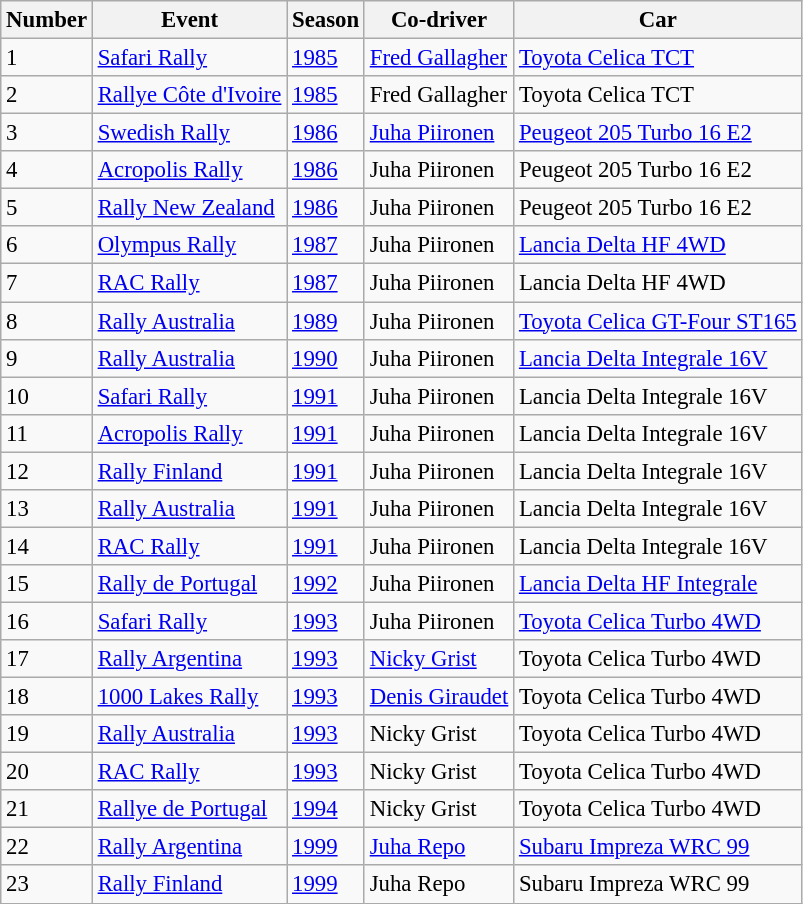<table class="wikitable" style="font-size:95%">
<tr>
<th>Number</th>
<th>Event</th>
<th>Season</th>
<th>Co-driver</th>
<th>Car</th>
</tr>
<tr>
<td>1</td>
<td> <a href='#'>Safari Rally</a></td>
<td><a href='#'>1985</a></td>
<td><a href='#'>Fred Gallagher</a></td>
<td><a href='#'>Toyota Celica TCT</a></td>
</tr>
<tr>
<td>2</td>
<td> <a href='#'>Rallye Côte d'Ivoire</a></td>
<td><a href='#'>1985</a></td>
<td>Fred Gallagher</td>
<td>Toyota Celica TCT</td>
</tr>
<tr>
<td>3</td>
<td> <a href='#'>Swedish Rally</a></td>
<td><a href='#'>1986</a></td>
<td><a href='#'>Juha Piironen</a></td>
<td><a href='#'>Peugeot 205 Turbo 16 E2</a></td>
</tr>
<tr>
<td>4</td>
<td> <a href='#'>Acropolis Rally</a></td>
<td><a href='#'>1986</a></td>
<td>Juha Piironen</td>
<td>Peugeot 205 Turbo 16 E2</td>
</tr>
<tr>
<td>5</td>
<td> <a href='#'>Rally New Zealand</a></td>
<td><a href='#'>1986</a></td>
<td>Juha Piironen</td>
<td>Peugeot 205 Turbo 16 E2</td>
</tr>
<tr>
<td>6</td>
<td> <a href='#'>Olympus Rally</a></td>
<td><a href='#'>1987</a></td>
<td>Juha Piironen</td>
<td><a href='#'>Lancia Delta HF 4WD</a></td>
</tr>
<tr>
<td>7</td>
<td> <a href='#'>RAC Rally</a></td>
<td><a href='#'>1987</a></td>
<td>Juha Piironen</td>
<td>Lancia Delta HF 4WD</td>
</tr>
<tr>
<td>8</td>
<td> <a href='#'>Rally Australia</a></td>
<td><a href='#'>1989</a></td>
<td>Juha Piironen</td>
<td><a href='#'>Toyota Celica GT-Four ST165</a></td>
</tr>
<tr>
<td>9</td>
<td> <a href='#'>Rally Australia</a></td>
<td><a href='#'>1990</a></td>
<td>Juha Piironen</td>
<td><a href='#'>Lancia Delta Integrale 16V</a></td>
</tr>
<tr>
<td>10</td>
<td> <a href='#'>Safari Rally</a></td>
<td><a href='#'>1991</a></td>
<td>Juha Piironen</td>
<td>Lancia Delta Integrale 16V</td>
</tr>
<tr>
<td>11</td>
<td> <a href='#'>Acropolis Rally</a></td>
<td><a href='#'>1991</a></td>
<td>Juha Piironen</td>
<td>Lancia Delta Integrale 16V</td>
</tr>
<tr>
<td>12</td>
<td> <a href='#'>Rally Finland</a></td>
<td><a href='#'>1991</a></td>
<td>Juha Piironen</td>
<td>Lancia Delta Integrale 16V</td>
</tr>
<tr>
<td>13</td>
<td> <a href='#'>Rally Australia</a></td>
<td><a href='#'>1991</a></td>
<td>Juha Piironen</td>
<td>Lancia Delta Integrale 16V</td>
</tr>
<tr>
<td>14</td>
<td> <a href='#'>RAC Rally</a></td>
<td><a href='#'>1991</a></td>
<td>Juha Piironen</td>
<td>Lancia Delta Integrale 16V</td>
</tr>
<tr>
<td>15</td>
<td> <a href='#'>Rally de Portugal</a></td>
<td><a href='#'>1992</a></td>
<td>Juha Piironen</td>
<td><a href='#'>Lancia Delta HF Integrale</a></td>
</tr>
<tr>
<td>16</td>
<td> <a href='#'>Safari Rally</a></td>
<td><a href='#'>1993</a></td>
<td>Juha Piironen</td>
<td><a href='#'>Toyota Celica Turbo 4WD</a></td>
</tr>
<tr>
<td>17</td>
<td> <a href='#'>Rally Argentina</a></td>
<td><a href='#'>1993</a></td>
<td><a href='#'>Nicky Grist</a></td>
<td>Toyota Celica Turbo 4WD</td>
</tr>
<tr>
<td>18</td>
<td> <a href='#'>1000 Lakes Rally</a></td>
<td><a href='#'>1993</a></td>
<td><a href='#'>Denis Giraudet</a></td>
<td>Toyota Celica Turbo 4WD</td>
</tr>
<tr>
<td>19</td>
<td> <a href='#'>Rally Australia</a></td>
<td><a href='#'>1993</a></td>
<td>Nicky Grist</td>
<td>Toyota Celica Turbo 4WD</td>
</tr>
<tr>
<td>20</td>
<td> <a href='#'>RAC Rally</a></td>
<td><a href='#'>1993</a></td>
<td>Nicky Grist</td>
<td>Toyota Celica Turbo 4WD</td>
</tr>
<tr>
<td>21</td>
<td> <a href='#'>Rallye de Portugal</a></td>
<td><a href='#'>1994</a></td>
<td>Nicky Grist</td>
<td>Toyota Celica Turbo 4WD</td>
</tr>
<tr>
<td>22</td>
<td> <a href='#'>Rally Argentina</a></td>
<td><a href='#'>1999</a></td>
<td><a href='#'>Juha Repo</a></td>
<td><a href='#'>Subaru Impreza WRC 99</a></td>
</tr>
<tr>
<td>23</td>
<td> <a href='#'>Rally Finland</a></td>
<td><a href='#'>1999</a></td>
<td>Juha Repo</td>
<td>Subaru Impreza WRC 99</td>
</tr>
</table>
